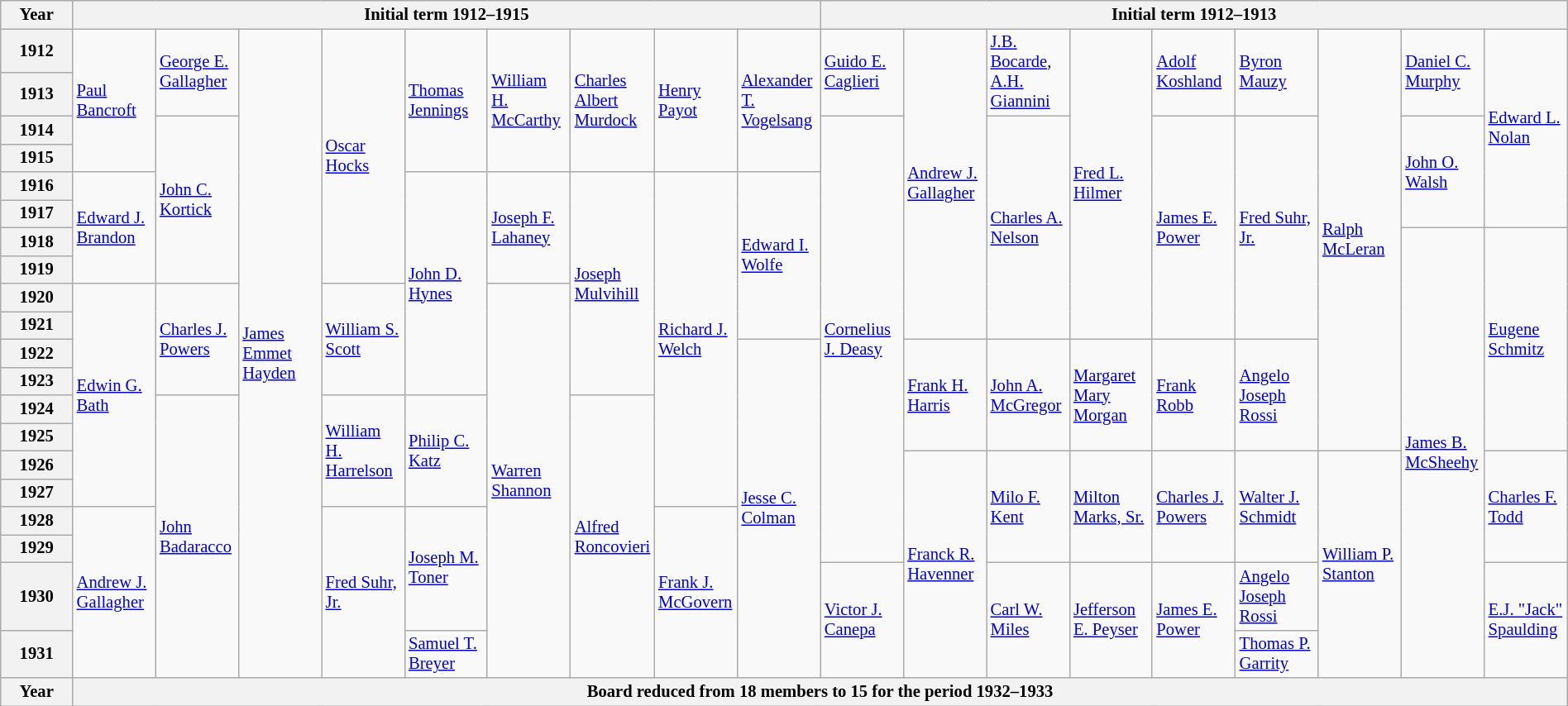<table class="wikitable" width=100% style="font-size: 86%;">
<tr>
<th width="4.6%">Year</th>
<th colspan="9" align="left">Initial term 1912–1915</th>
<th colspan="9" align="left">Initial term 1912–1913</th>
</tr>
<tr>
<th>1912</th>
<td rowspan="4" width="5.3%"><a href='#'>Paul Bancroft</a></td>
<td rowspan="2" width="5.3%"><a href='#'>George E. Gallagher</a></td>
<td rowspan="20" width="5.3%"><a href='#'>James Emmet Hayden</a></td>
<td rowspan="8" width="5.3%"><a href='#'>Oscar Hocks</a></td>
<td rowspan="4" width="5.3%"><a href='#'>Thomas Jennings</a></td>
<td rowspan="4" width="5.3%"><a href='#'>William H. McCarthy</a></td>
<td rowspan="4" width="5.3%"><a href='#'>Charles Albert Murdock</a></td>
<td rowspan="4" width="5.3%"><a href='#'>Henry Payot</a></td>
<td rowspan="4" width="5.3%"><a href='#'>Alexander T. Vogelsang</a></td>
<td rowspan="2" width="5.3%"><a href='#'>Guido E. Caglieri</a></td>
<td rowspan="10" width="5.3%"><a href='#'>Andrew J. Gallagher</a></td>
<td rowspan="2" width="5.3%"><a href='#'>J.B. Bocarde</a>, <a href='#'>A.H. Giannini</a></td>
<td rowspan="10" width="5.3%"><a href='#'>Fred L. Hilmer</a></td>
<td rowspan="2" width="5.3%"><a href='#'>Adolf Koshland</a></td>
<td rowspan="2" width="5.3%"><a href='#'>Byron Mauzy</a></td>
<td rowspan="14" width="5.3%"><a href='#'>Ralph McLeran</a></td>
<td rowspan="2" width="5.3%"><a href='#'>Daniel C. Murphy</a></td>
<td rowspan="6" width="5.3%"><a href='#'>Edward L. Nolan</a></td>
</tr>
<tr>
<th>1913</th>
</tr>
<tr>
<th>1914</th>
<td rowspan="6" width="5.3%"><a href='#'>John C. Kortick</a></td>
<td rowspan="16" width="5.3%"><a href='#'>Cornelius J. Deasy</a></td>
<td rowspan="8" width="5.3%"><a href='#'>Charles A. Nelson</a></td>
<td rowspan="8" width="5.3%"><a href='#'>James E. Power</a></td>
<td rowspan="8" width="5.3%"><a href='#'>Fred Suhr, Jr.</a></td>
<td rowspan="4" width="5.3%"><a href='#'>John O. Walsh</a></td>
</tr>
<tr>
<th>1915</th>
</tr>
<tr>
<th>1916</th>
<td rowspan="4" width="5.3%"><a href='#'>Edward J. Brandon</a></td>
<td rowspan="8" width="5.3%"><a href='#'>John D. Hynes</a></td>
<td rowspan="4" width="5.3%"><a href='#'>Joseph F. Lahaney</a></td>
<td rowspan="8" width="5.3%"><a href='#'>Joseph Mulvihill</a></td>
<td rowspan="12" width="5.3%"><a href='#'>Richard J. Welch</a></td>
<td rowspan="6" width="5.3%"><a href='#'>Edward I. Wolfe</a></td>
</tr>
<tr>
<th>1917</th>
</tr>
<tr>
<th>1918</th>
<td rowspan="14" width="5.3%"><a href='#'>James B. McSheehy</a></td>
<td rowspan="8" width="5.3%"><a href='#'>Eugene Schmitz</a></td>
</tr>
<tr>
<th>1919</th>
</tr>
<tr>
<th>1920</th>
<td rowspan="8" width="5.3%"><a href='#'>Edwin G. Bath</a></td>
<td rowspan="4" width="5.3%"><a href='#'>Charles J. Powers</a></td>
<td rowspan="4" width="5.3%"><a href='#'>William S. Scott</a></td>
<td rowspan="12" width="5.3%"><a href='#'>Warren Shannon</a></td>
</tr>
<tr>
<th>1921</th>
</tr>
<tr>
<th>1922</th>
<td rowspan="10" width="5.3%"><a href='#'>Jesse C. Colman</a> </td>
<td rowspan="4" width="5.3%"><a href='#'>Frank H. Harris</a></td>
<td rowspan="4" width="5.3%"><a href='#'>John A. McGregor</a></td>
<td rowspan="4" width="5.3%"><a href='#'>Margaret Mary Morgan</a></td>
<td rowspan="4" width="5.3%"><a href='#'>Frank Robb</a></td>
<td rowspan="4" width="5.3%"><a href='#'>Angelo Joseph Rossi</a></td>
</tr>
<tr>
<th>1923</th>
</tr>
<tr>
<th>1924</th>
<td rowspan="8" width="5.3%"><a href='#'>John Badaracco</a></td>
<td rowspan="4" width="5.3%"><a href='#'>William H. Harrelson</a></td>
<td rowspan="4" width="5.3%"><a href='#'>Philip C. Katz</a></td>
<td rowspan="8" width="5.3%"><a href='#'>Alfred Roncovieri</a></td>
</tr>
<tr>
<th>1925</th>
</tr>
<tr>
<th>1926</th>
<td rowspan="6" width="5.3%"><a href='#'>Franck R. Havenner</a></td>
<td rowspan="4" width="5.3%"><a href='#'>Milo F. Kent</a></td>
<td rowspan="4" width="5.3%"><a href='#'>Milton Marks, Sr.</a></td>
<td rowspan="4" width="5.3%"><a href='#'>Charles J. Powers</a></td>
<td rowspan="4" width="5.3%"><a href='#'>Walter J. Schmidt</a></td>
<td rowspan="6" width="5.3%"><a href='#'>William P. Stanton</a></td>
<td rowspan="4" width="5.3%"><a href='#'>Charles F. Todd</a></td>
</tr>
<tr>
<th>1927</th>
</tr>
<tr>
<th>1928</th>
<td rowspan="4" width="5.3%"><a href='#'>Andrew J. Gallagher</a></td>
<td rowspan="4" width="5.3%"><a href='#'>Fred Suhr, Jr.</a></td>
<td rowspan="3" width="5.3%"><a href='#'>Joseph M. Toner</a></td>
<td rowspan="4" width="5.3%"><a href='#'>Frank J. McGovern</a></td>
</tr>
<tr>
<th>1929</th>
</tr>
<tr>
<th>1930</th>
<td rowspan="2" width="5.3%"><a href='#'>Victor J. Canepa</a></td>
<td rowspan="2" width="5.3%"><a href='#'>Carl W. Miles</a></td>
<td rowspan="2" width="5.3%"><a href='#'>Jefferson E. Peyser</a></td>
<td rowspan="2" width="5.3%"><a href='#'>James E. Power</a></td>
<td rowspan="1" width="5.3%"><a href='#'>Angelo Joseph Rossi</a></td>
<td rowspan="2" width="5.3%"><a href='#'>E.J. "Jack" Spaulding</a></td>
</tr>
<tr>
<th>1931</th>
<td rowspan="1" width="5.3%"><a href='#'>Samuel T. Breyer</a></td>
<td rowspan="1" width="5.3%"><a href='#'>Thomas P. Garrity</a></td>
</tr>
<tr>
<th width="4.6%">Year</th>
<th colspan="18" align="left">Board reduced from 18 members to 15 for the period 1932–1933</th>
</tr>
</table>
